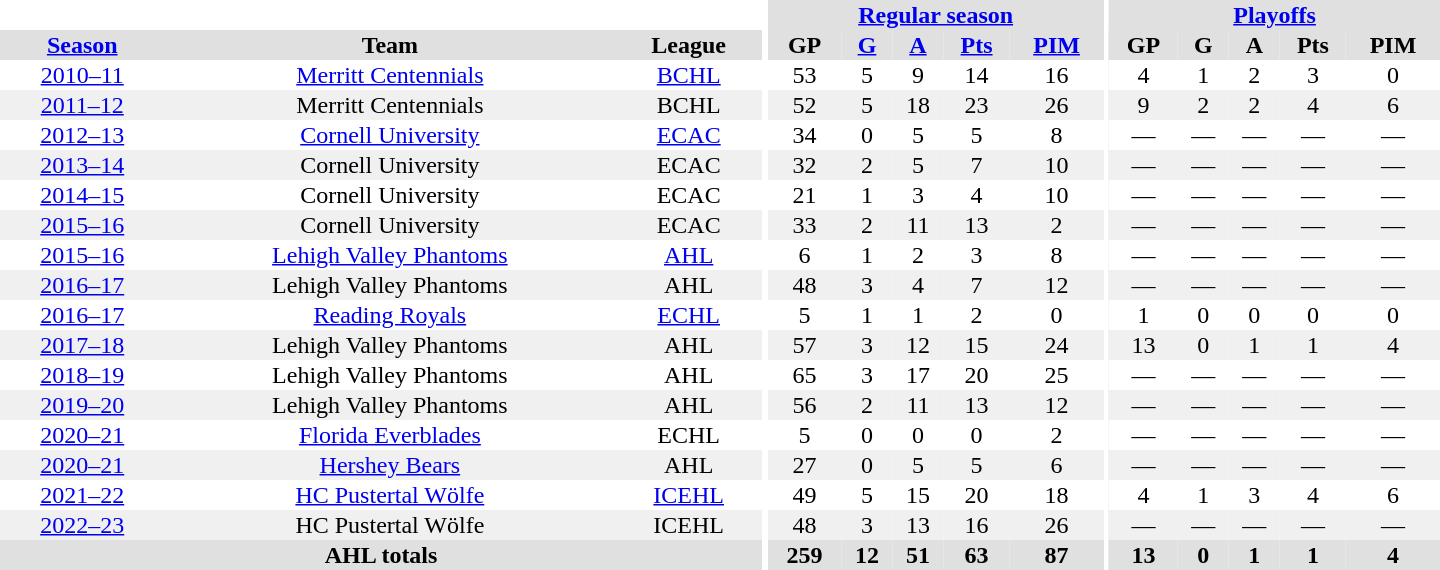<table border="0" cellpadding="1" cellspacing="0" style="text-align:center; width:60em">
<tr bgcolor="#e0e0e0">
<th colspan="3" bgcolor="#ffffff"></th>
<th rowspan="96" bgcolor="#ffffff"></th>
<th colspan="5"><a href='#'>Regular season</a></th>
<th rowspan="96" bgcolor="#ffffff"></th>
<th colspan="5"><a href='#'>Playoffs</a></th>
</tr>
<tr bgcolor="#e0e0e0">
<th><a href='#'>Season</a></th>
<th>Team</th>
<th>League</th>
<th>GP</th>
<th><a href='#'>G</a></th>
<th><a href='#'>A</a></th>
<th><a href='#'>Pts</a></th>
<th><a href='#'>PIM</a></th>
<th>GP</th>
<th>G</th>
<th>A</th>
<th>Pts</th>
<th>PIM</th>
</tr>
<tr>
<td><a href='#'>2010–11</a></td>
<td><a href='#'>Merritt Centennials</a></td>
<td><a href='#'>BCHL</a></td>
<td>53</td>
<td>5</td>
<td>9</td>
<td>14</td>
<td>16</td>
<td>4</td>
<td>1</td>
<td>2</td>
<td>3</td>
<td>0</td>
</tr>
<tr bgcolor="#f0f0f0">
<td><a href='#'>2011–12</a></td>
<td>Merritt Centennials</td>
<td>BCHL</td>
<td>52</td>
<td>5</td>
<td>18</td>
<td>23</td>
<td>26</td>
<td>9</td>
<td>2</td>
<td>2</td>
<td>4</td>
<td>6</td>
</tr>
<tr>
<td><a href='#'>2012–13</a></td>
<td><a href='#'>Cornell University</a></td>
<td><a href='#'>ECAC</a></td>
<td>34</td>
<td>0</td>
<td>5</td>
<td>5</td>
<td>8</td>
<td>—</td>
<td>—</td>
<td>—</td>
<td>—</td>
<td>—</td>
</tr>
<tr bgcolor="#f0f0f0">
<td><a href='#'>2013–14</a></td>
<td>Cornell University</td>
<td>ECAC</td>
<td>32</td>
<td>2</td>
<td>5</td>
<td>7</td>
<td>10</td>
<td>—</td>
<td>—</td>
<td>—</td>
<td>—</td>
<td>—</td>
</tr>
<tr>
<td><a href='#'>2014–15</a></td>
<td>Cornell University</td>
<td>ECAC</td>
<td>21</td>
<td>1</td>
<td>3</td>
<td>4</td>
<td>10</td>
<td>—</td>
<td>—</td>
<td>—</td>
<td>—</td>
<td>—</td>
</tr>
<tr bgcolor="#f0f0f0">
<td><a href='#'>2015–16</a></td>
<td>Cornell University</td>
<td>ECAC</td>
<td>33</td>
<td>2</td>
<td>11</td>
<td>13</td>
<td>2</td>
<td>—</td>
<td>—</td>
<td>—</td>
<td>—</td>
<td>—</td>
</tr>
<tr>
<td><a href='#'>2015–16</a></td>
<td><a href='#'>Lehigh Valley Phantoms</a></td>
<td><a href='#'>AHL</a></td>
<td>6</td>
<td>1</td>
<td>2</td>
<td>3</td>
<td>8</td>
<td>—</td>
<td>—</td>
<td>—</td>
<td>—</td>
<td>—</td>
</tr>
<tr bgcolor="#f0f0f0">
<td><a href='#'>2016–17</a></td>
<td>Lehigh Valley Phantoms</td>
<td>AHL</td>
<td>48</td>
<td>3</td>
<td>4</td>
<td>7</td>
<td>12</td>
<td>—</td>
<td>—</td>
<td>—</td>
<td>—</td>
<td>—</td>
</tr>
<tr>
<td><a href='#'>2016–17</a></td>
<td><a href='#'>Reading Royals</a></td>
<td><a href='#'>ECHL</a></td>
<td>5</td>
<td>1</td>
<td>1</td>
<td>2</td>
<td>0</td>
<td>1</td>
<td>0</td>
<td>0</td>
<td>0</td>
<td>0</td>
</tr>
<tr bgcolor="#f0f0f0">
<td><a href='#'>2017–18</a></td>
<td>Lehigh Valley Phantoms</td>
<td>AHL</td>
<td>57</td>
<td>3</td>
<td>12</td>
<td>15</td>
<td>24</td>
<td>13</td>
<td>0</td>
<td>1</td>
<td>1</td>
<td>4</td>
</tr>
<tr>
<td><a href='#'>2018–19</a></td>
<td>Lehigh Valley Phantoms</td>
<td>AHL</td>
<td>65</td>
<td>3</td>
<td>17</td>
<td>20</td>
<td>25</td>
<td>—</td>
<td>—</td>
<td>—</td>
<td>—</td>
<td>—</td>
</tr>
<tr bgcolor="#f0f0f0">
<td><a href='#'>2019–20</a></td>
<td>Lehigh Valley Phantoms</td>
<td>AHL</td>
<td>56</td>
<td>2</td>
<td>11</td>
<td>13</td>
<td>12</td>
<td>—</td>
<td>—</td>
<td>—</td>
<td>—</td>
<td>—</td>
</tr>
<tr>
<td><a href='#'>2020–21</a></td>
<td><a href='#'>Florida Everblades</a></td>
<td>ECHL</td>
<td>5</td>
<td>0</td>
<td>0</td>
<td>0</td>
<td>2</td>
<td>—</td>
<td>—</td>
<td>—</td>
<td>—</td>
<td>—</td>
</tr>
<tr bgcolor="#f0f0f0">
<td><a href='#'>2020–21</a></td>
<td><a href='#'>Hershey Bears</a></td>
<td>AHL</td>
<td>27</td>
<td>0</td>
<td>5</td>
<td>5</td>
<td>6</td>
<td>—</td>
<td>—</td>
<td>—</td>
<td>—</td>
<td>—</td>
</tr>
<tr>
<td><a href='#'>2021–22</a></td>
<td><a href='#'>HC Pustertal Wölfe</a></td>
<td><a href='#'>ICEHL</a></td>
<td>49</td>
<td>5</td>
<td>15</td>
<td>20</td>
<td>18</td>
<td>4</td>
<td>1</td>
<td>3</td>
<td>4</td>
<td>6</td>
</tr>
<tr bgcolor="#f0f0f0">
<td><a href='#'>2022–23</a></td>
<td>HC Pustertal Wölfe</td>
<td>ICEHL</td>
<td>48</td>
<td>3</td>
<td>13</td>
<td>16</td>
<td>26</td>
<td>—</td>
<td>—</td>
<td>—</td>
<td>—</td>
<td>—</td>
</tr>
<tr bgcolor="#e0e0e0">
<th colspan="3">AHL totals</th>
<th>259</th>
<th>12</th>
<th>51</th>
<th>63</th>
<th>87</th>
<th>13</th>
<th>0</th>
<th>1</th>
<th>1</th>
<th>4</th>
</tr>
</table>
